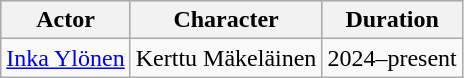<table class="wikitable" sortable>
<tr bgcolor="#CCCCCC">
<th>Actor</th>
<th>Character</th>
<th>Duration</th>
</tr>
<tr>
<td><a href='#'>Inka Ylönen</a></td>
<td>Kerttu Mäkeläinen</td>
<td>2024–present</td>
</tr>
</table>
